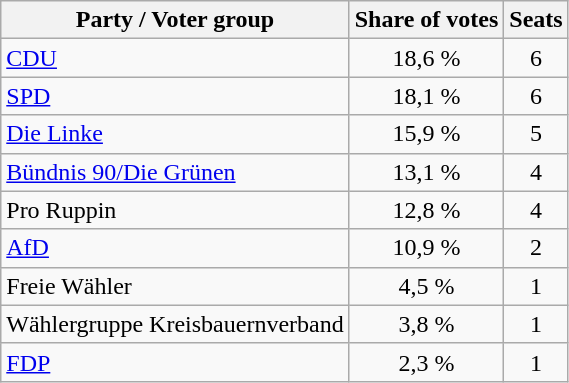<table class="wikitable" style="text-align:center">
<tr>
<th>Party / Voter group</th>
<th>Share of votes</th>
<th>Seats</th>
</tr>
<tr>
<td align="left"><a href='#'>CDU</a></td>
<td>18,6 %</td>
<td>6</td>
</tr>
<tr>
<td align="left"><a href='#'>SPD</a></td>
<td>18,1 %</td>
<td>6</td>
</tr>
<tr>
<td align="left"><a href='#'>Die Linke</a></td>
<td>15,9 %</td>
<td>5</td>
</tr>
<tr>
<td align="left"><a href='#'>Bündnis 90/Die Grünen</a></td>
<td>13,1 %</td>
<td>4</td>
</tr>
<tr>
<td align="left">Pro Ruppin</td>
<td>12,8 %</td>
<td>4</td>
</tr>
<tr>
<td align="left"><a href='#'>AfD</a></td>
<td>10,9 %</td>
<td>2</td>
</tr>
<tr>
<td align="left">Freie Wähler</td>
<td>4,5 %</td>
<td>1</td>
</tr>
<tr>
<td align="left">Wählergruppe Kreisbauernverband</td>
<td>3,8 %</td>
<td>1</td>
</tr>
<tr>
<td align="left"><a href='#'>FDP</a></td>
<td>2,3 %</td>
<td>1</td>
</tr>
</table>
